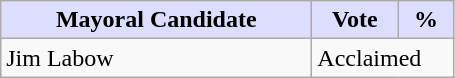<table class="wikitable">
<tr>
<th style="background:#ddf; width:200px;">Mayoral Candidate </th>
<th style="background:#ddf; width:50px;">Vote</th>
<th style="background:#ddf; width:30px;">%</th>
</tr>
<tr>
<td>Jim Labow</td>
<td colspan="2">Acclaimed</td>
</tr>
</table>
